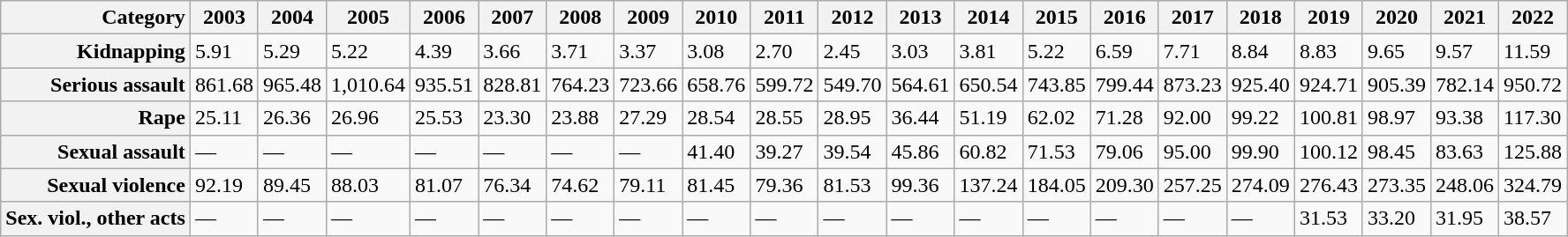<table class="wikitable defaultcenter sticky-table-col1 sticky-table-head mw-datatable" style="white-space: pre">
<tr>
<th style="text-align:right">Category</th>
<th>2003</th>
<th>2004</th>
<th>2005</th>
<th>2006</th>
<th>2007</th>
<th>2008</th>
<th>2009</th>
<th>2010</th>
<th>2011</th>
<th>2012</th>
<th>2013</th>
<th>2014</th>
<th>2015</th>
<th>2016</th>
<th>2017</th>
<th>2018</th>
<th>2019</th>
<th>2020</th>
<th>2021</th>
<th>2022</th>
</tr>
<tr>
<th scope="row" style="text-align:right">Kidnapping</th>
<td>5.91</td>
<td>5.29</td>
<td>5.22</td>
<td>4.39</td>
<td>3.66</td>
<td>3.71</td>
<td>3.37</td>
<td>3.08</td>
<td>2.70</td>
<td>2.45</td>
<td>3.03</td>
<td>3.81</td>
<td>5.22</td>
<td>6.59</td>
<td>7.71</td>
<td>8.84</td>
<td>8.83</td>
<td>9.65</td>
<td>9.57</td>
<td>11.59</td>
</tr>
<tr>
<th scope="row" style="text-align:right">Serious assault</th>
<td>861.68</td>
<td>965.48</td>
<td>1,010.64</td>
<td>935.51</td>
<td>828.81</td>
<td>764.23</td>
<td>723.66</td>
<td>658.76</td>
<td>599.72</td>
<td>549.70</td>
<td>564.61</td>
<td>650.54</td>
<td>743.85</td>
<td>799.44</td>
<td>873.23</td>
<td>925.40</td>
<td>924.71</td>
<td>905.39</td>
<td>782.14</td>
<td>950.72</td>
</tr>
<tr>
<th scope="row" style="text-align:right">Rape</th>
<td>25.11</td>
<td>26.36</td>
<td>26.96</td>
<td>25.53</td>
<td>23.30</td>
<td>23.88</td>
<td>27.29</td>
<td>28.54</td>
<td>28.55</td>
<td>28.95</td>
<td>36.44</td>
<td>51.19</td>
<td>62.02</td>
<td>71.28</td>
<td>92.00</td>
<td>99.22</td>
<td>100.81</td>
<td>98.97</td>
<td>93.38</td>
<td>117.30</td>
</tr>
<tr>
<th scope="row" style="text-align:right">Sexual assault</th>
<td>—</td>
<td>—</td>
<td>—</td>
<td>—</td>
<td>—</td>
<td>—</td>
<td>—</td>
<td>41.40</td>
<td>39.27</td>
<td>39.54</td>
<td>45.86</td>
<td>60.82</td>
<td>71.53</td>
<td>79.06</td>
<td>95.00</td>
<td>99.90</td>
<td>100.12</td>
<td>98.45</td>
<td>83.63</td>
<td>125.88</td>
</tr>
<tr>
<th scope="row" style="text-align:right">Sexual violence</th>
<td>92.19</td>
<td>89.45</td>
<td>88.03</td>
<td>81.07</td>
<td>76.34</td>
<td>74.62</td>
<td>79.11</td>
<td>81.45</td>
<td>79.36</td>
<td>81.53</td>
<td>99.36</td>
<td>137.24</td>
<td>184.05</td>
<td>209.30</td>
<td>257.25</td>
<td>274.09</td>
<td>276.43</td>
<td>273.35</td>
<td>248.06</td>
<td>324.79</td>
</tr>
<tr>
<th scope="row" style="text-align:right">Sex. viol., other acts</th>
<td>—</td>
<td>—</td>
<td>—</td>
<td>—</td>
<td>—</td>
<td>—</td>
<td>—</td>
<td>—</td>
<td>—</td>
<td>—</td>
<td>—</td>
<td>—</td>
<td>—</td>
<td>—</td>
<td>—</td>
<td>—</td>
<td>31.53</td>
<td>33.20</td>
<td>31.95</td>
<td>38.57</td>
</tr>
</table>
